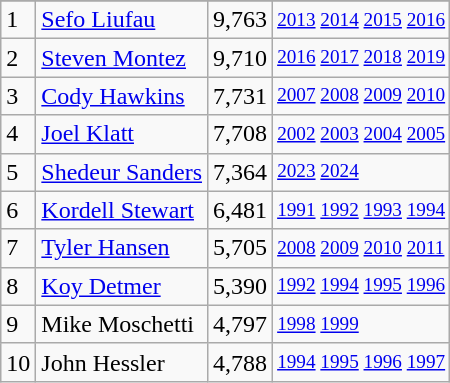<table class="wikitable">
<tr>
</tr>
<tr>
<td>1</td>
<td><a href='#'>Sefo Liufau</a></td>
<td>9,763</td>
<td style="font-size:80%;"><a href='#'>2013</a> <a href='#'>2014</a> <a href='#'>2015</a> <a href='#'>2016</a></td>
</tr>
<tr>
<td>2</td>
<td><a href='#'>Steven Montez</a></td>
<td>9,710</td>
<td style="font-size:80%;"><a href='#'>2016</a> <a href='#'>2017</a> <a href='#'>2018</a> <a href='#'>2019</a></td>
</tr>
<tr>
<td>3</td>
<td><a href='#'>Cody Hawkins</a></td>
<td>7,731</td>
<td style="font-size:80%;"><a href='#'>2007</a> <a href='#'>2008</a> <a href='#'>2009</a> <a href='#'>2010</a></td>
</tr>
<tr>
<td>4</td>
<td><a href='#'>Joel Klatt</a></td>
<td>7,708</td>
<td style="font-size:80%;"><a href='#'>2002</a> <a href='#'>2003</a> <a href='#'>2004</a> <a href='#'>2005</a></td>
</tr>
<tr>
<td>5</td>
<td><a href='#'>Shedeur Sanders</a></td>
<td>7,364</td>
<td style="font-size:80%;"><a href='#'>2023</a> <a href='#'>2024</a></td>
</tr>
<tr>
<td>6</td>
<td><a href='#'>Kordell Stewart</a></td>
<td>6,481</td>
<td style="font-size:80%;"><a href='#'>1991</a> <a href='#'>1992</a> <a href='#'>1993</a> <a href='#'>1994</a></td>
</tr>
<tr>
<td>7</td>
<td><a href='#'>Tyler Hansen</a></td>
<td>5,705</td>
<td style="font-size:80%;"><a href='#'>2008</a> <a href='#'>2009</a> <a href='#'>2010</a> <a href='#'>2011</a></td>
</tr>
<tr>
<td>8</td>
<td><a href='#'>Koy Detmer</a></td>
<td>5,390</td>
<td style="font-size:80%;"><a href='#'>1992</a> <a href='#'>1994</a> <a href='#'>1995</a> <a href='#'>1996</a></td>
</tr>
<tr>
<td>9</td>
<td>Mike Moschetti</td>
<td>4,797</td>
<td style="font-size:80%;"><a href='#'>1998</a> <a href='#'>1999</a></td>
</tr>
<tr>
<td>10</td>
<td>John Hessler</td>
<td>4,788</td>
<td style="font-size:80%;"><a href='#'>1994</a> <a href='#'>1995</a> <a href='#'>1996</a> <a href='#'>1997</a></td>
</tr>
</table>
